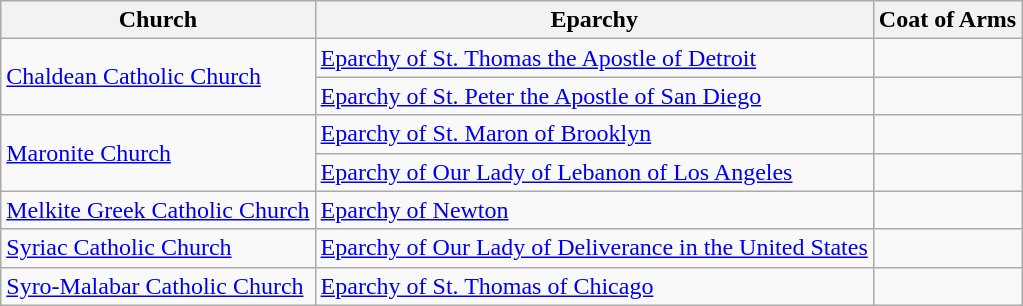<table class="wikitable sortable">
<tr>
<th>Church</th>
<th>Eparchy</th>
<th>Coat of Arms</th>
</tr>
<tr>
<td rowspan="2"><a href='#'>Chaldean Catholic Church</a></td>
<td><a href='#'>Eparchy of St. Thomas the Apostle of Detroit</a></td>
<td></td>
</tr>
<tr>
<td><a href='#'>Eparchy of St. Peter the Apostle of San Diego</a></td>
<td></td>
</tr>
<tr>
<td rowspan="2"><a href='#'>Maronite Church</a></td>
<td><a href='#'>Eparchy of St. Maron of Brooklyn</a></td>
<td></td>
</tr>
<tr>
<td><a href='#'>Eparchy of Our Lady of Lebanon of Los Angeles</a></td>
<td></td>
</tr>
<tr>
<td><a href='#'>Melkite Greek Catholic Church</a></td>
<td><a href='#'>Eparchy of Newton</a></td>
<td></td>
</tr>
<tr>
<td><a href='#'>Syriac Catholic Church</a></td>
<td><a href='#'>Eparchy of Our Lady of Deliverance in the United States</a></td>
<td></td>
</tr>
<tr>
<td><a href='#'>Syro-Malabar Catholic Church</a></td>
<td><a href='#'>Eparchy of St. Thomas of Chicago</a></td>
<td></td>
</tr>
</table>
